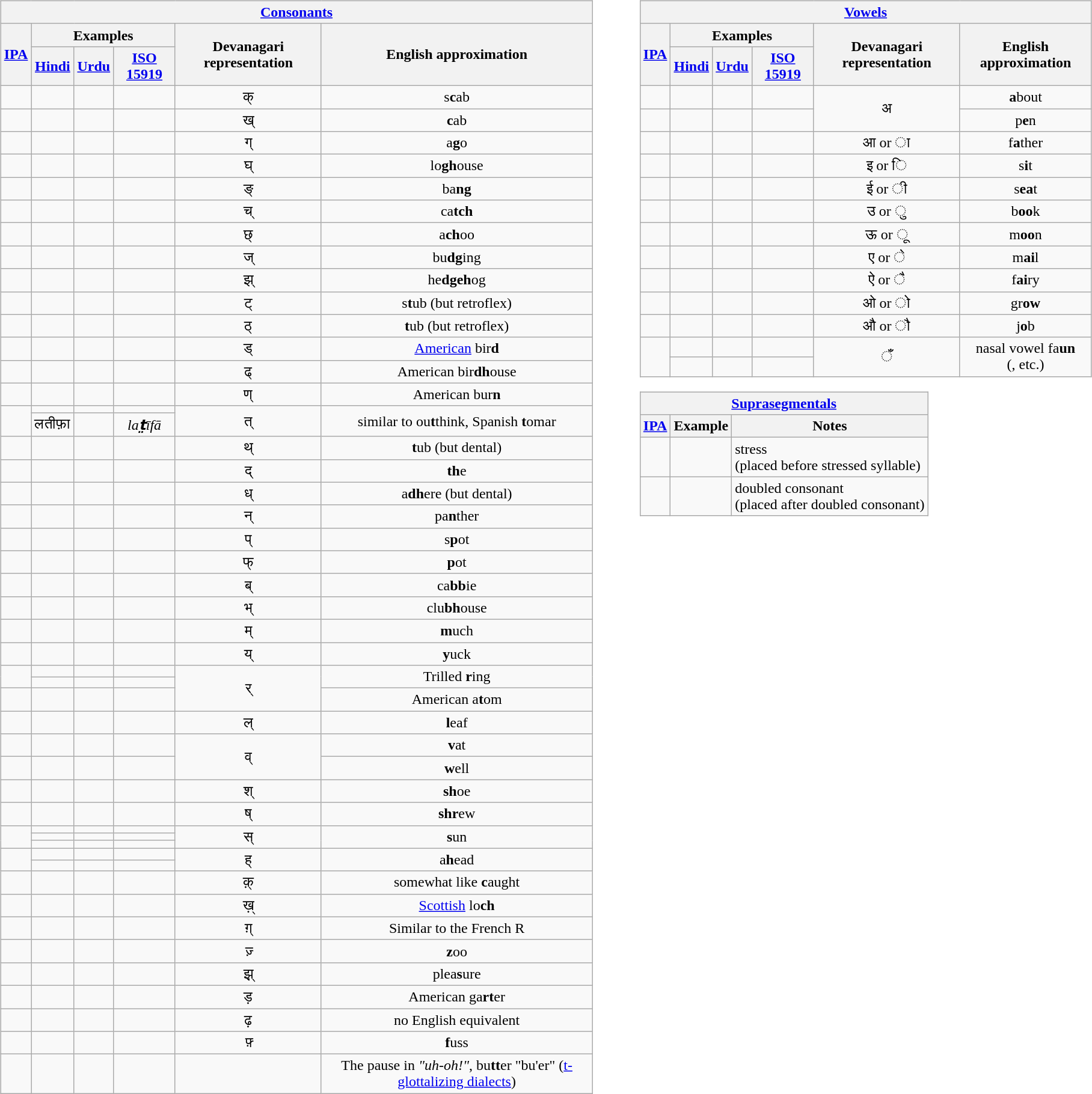<table>
<tr style="vertical-align:top;">
<td><br><table class="wikitable" style="margin: 1em; text-align: center;">
<tr>
<th colspan="6"><a href='#'>Consonants</a></th>
</tr>
<tr>
<th rowspan="2"><a href='#'>IPA</a></th>
<th colspan="3">Examples</th>
<th rowspan="2">Devanagari representation</th>
<th rowspan="2">English approximation</th>
</tr>
<tr>
<th><a href='#'>Hindi</a></th>
<th><a href='#'>Urdu</a></th>
<th><a href='#'>ISO 15919</a></th>
</tr>
<tr>
<td><big></big></td>
<td></td>
<td></td>
<td></td>
<td>क्</td>
<td>s<strong>c</strong>ab</td>
</tr>
<tr>
<td><big></big></td>
<td></td>
<td></td>
<td></td>
<td>ख्</td>
<td><strong>c</strong>ab</td>
</tr>
<tr>
<td><big></big></td>
<td></td>
<td></td>
<td></td>
<td>ग्</td>
<td>a<strong>g</strong>o</td>
</tr>
<tr>
<td><big></big></td>
<td></td>
<td></td>
<td></td>
<td>घ्</td>
<td>lo<strong>gh</strong>ouse</td>
</tr>
<tr>
<td><big></big></td>
<td></td>
<td></td>
<td></td>
<td>ङ्</td>
<td>ba<strong>ng</strong></td>
</tr>
<tr>
<td><big></big></td>
<td></td>
<td></td>
<td></td>
<td>च्</td>
<td>ca<strong>tch</strong></td>
</tr>
<tr>
<td><big></big></td>
<td></td>
<td></td>
<td></td>
<td>छ्</td>
<td>a<strong>ch</strong>oo</td>
</tr>
<tr>
<td><big></big></td>
<td></td>
<td></td>
<td></td>
<td>ज्</td>
<td>bu<strong>dg</strong>ing</td>
</tr>
<tr>
<td><big></big></td>
<td></td>
<td></td>
<td></td>
<td>झ्</td>
<td>he<strong>dgeh</strong>og</td>
</tr>
<tr>
<td><big></big></td>
<td></td>
<td></td>
<td></td>
<td>‌‌‌ट्</td>
<td>s<strong>t</strong>ub (but retroflex)</td>
</tr>
<tr>
<td><big></big></td>
<td></td>
<td></td>
<td></td>
<td>ठ्</td>
<td><strong>t</strong>ub (but retroflex)</td>
</tr>
<tr>
<td><big></big></td>
<td></td>
<td></td>
<td></td>
<td>ड्</td>
<td><a href='#'>American</a> bir<strong>d</strong></td>
</tr>
<tr>
<td><big></big></td>
<td></td>
<td></td>
<td></td>
<td>ढ्</td>
<td>American bir<strong>dh</strong>ouse</td>
</tr>
<tr>
<td><big></big></td>
<td></td>
<td></td>
<td></td>
<td>ण्</td>
<td>American bur<strong>n</strong></td>
</tr>
<tr>
<td rowspan="2"><big></big></td>
<td></td>
<td></td>
<td></td>
<td rowspan="2">त्</td>
<td rowspan="2">similar to ou<strong>t</strong>think, Spanish <strong>t</strong>omar</td>
</tr>
<tr>
<td>लतीफ़ा</td>
<td></td>
<td><em>la<strong>t̤</strong>īfā</em></td>
</tr>
<tr>
<td><big></big></td>
<td></td>
<td></td>
<td></td>
<td>थ्</td>
<td><strong>t</strong>ub (but dental)</td>
</tr>
<tr>
<td><big></big></td>
<td></td>
<td></td>
<td></td>
<td>द्</td>
<td><strong>th</strong>e</td>
</tr>
<tr>
<td><big></big></td>
<td></td>
<td></td>
<td></td>
<td>ध्</td>
<td>a<strong>dh</strong>ere (but dental)</td>
</tr>
<tr>
<td><big></big></td>
<td></td>
<td></td>
<td></td>
<td>न्</td>
<td>pa<strong>n</strong>ther</td>
</tr>
<tr>
<td><big></big></td>
<td></td>
<td></td>
<td></td>
<td>प्</td>
<td>s<strong>p</strong>ot</td>
</tr>
<tr>
<td><big></big></td>
<td></td>
<td></td>
<td></td>
<td>फ्</td>
<td><strong>p</strong>ot</td>
</tr>
<tr>
<td><big></big></td>
<td></td>
<td></td>
<td></td>
<td>ब्</td>
<td>ca<strong>bb</strong>ie</td>
</tr>
<tr>
<td><big></big></td>
<td></td>
<td></td>
<td></td>
<td>भ्</td>
<td>clu<strong>bh</strong>ouse</td>
</tr>
<tr>
<td><big></big></td>
<td></td>
<td></td>
<td></td>
<td>म्</td>
<td><strong>m</strong>uch</td>
</tr>
<tr>
<td><big></big></td>
<td></td>
<td></td>
<td></td>
<td>य्</td>
<td><strong>y</strong>uck</td>
</tr>
<tr>
<td rowspan="2"><big></big></td>
<td></td>
<td></td>
<td></td>
<td rowspan="3">र्</td>
<td rowspan="2">Trilled <strong>r</strong>ing</td>
</tr>
<tr>
<td></td>
<td></td>
<td></td>
</tr>
<tr>
<td><big></big></td>
<td></td>
<td></td>
<td></td>
<td>American a<strong>t</strong>om</td>
</tr>
<tr>
<td><big></big></td>
<td></td>
<td></td>
<td></td>
<td>ल्</td>
<td><strong>l</strong>eaf</td>
</tr>
<tr>
<td><big></big></td>
<td></td>
<td></td>
<td></td>
<td rowspan="2">व्</td>
<td><strong>v</strong>at</td>
</tr>
<tr>
<td><big></big></td>
<td></td>
<td></td>
<td></td>
<td><strong>w</strong>ell</td>
</tr>
<tr>
<td><big></big></td>
<td></td>
<td></td>
<td></td>
<td>श्</td>
<td><strong>sh</strong>oe</td>
</tr>
<tr>
<td><big></big></td>
<td></td>
<td></td>
<td></td>
<td>ष्</td>
<td><strong>shr</strong>ew</td>
</tr>
<tr>
<td rowspan="3"><big></big></td>
<td></td>
<td></td>
<td></td>
<td rowspan="3">स्</td>
<td rowspan="3"><strong>s</strong>un</td>
</tr>
<tr>
<td></td>
<td></td>
<td></td>
</tr>
<tr>
<td></td>
<td></td>
<td></td>
</tr>
<tr>
<td rowspan="2"><big></big></td>
<td></td>
<td></td>
<td></td>
<td rowspan="2">ह्</td>
<td rowspan="2">a<strong>h</strong>ead</td>
</tr>
<tr>
<td></td>
<td></td>
<td></td>
</tr>
<tr>
<td><big></big></td>
<td></td>
<td></td>
<td></td>
<td>‌‌‌क़्</td>
<td>somewhat like <strong>c</strong>aught</td>
</tr>
<tr>
<td><big></big></td>
<td></td>
<td></td>
<td></td>
<td>ख़्</td>
<td><a href='#'>Scottish</a> lo<strong>ch</strong></td>
</tr>
<tr>
<td><big></big></td>
<td></td>
<td></td>
<td></td>
<td>ग़्</td>
<td>Similar to the French R</td>
</tr>
<tr>
<td><big></big></td>
<td></td>
<td></td>
<td></td>
<td>ज़्</td>
<td><strong>z</strong>oo</td>
</tr>
<tr>
<td><big></big></td>
<td></td>
<td></td>
<td></td>
<td>झ़्</td>
<td>plea<strong>s</strong>ure</td>
</tr>
<tr>
<td><big></big></td>
<td></td>
<td></td>
<td></td>
<td>ड़</td>
<td>American ga<strong>rt</strong>er</td>
</tr>
<tr>
<td><big></big></td>
<td></td>
<td></td>
<td></td>
<td>ढ़</td>
<td>no English equivalent</td>
</tr>
<tr>
<td><big></big></td>
<td></td>
<td></td>
<td></td>
<td>फ़्</td>
<td><strong>f</strong>uss</td>
</tr>
<tr>
<td><big></big></td>
<td></td>
<td></td>
<td></td>
<td></td>
<td>The pause in <em>"uh-oh!"</em>, bu<strong>tt</strong>er "bu'er" (<a href='#'>t-glottalizing dialects</a>)</td>
</tr>
</table>
</td>
<td><br><table class="wikitable" style="margin: 1em 2em; text-align: center;">
<tr>
<th colspan="6"><a href='#'>Vowels</a></th>
</tr>
<tr>
<th rowspan="2"><a href='#'>IPA</a></th>
<th colspan="3">Examples</th>
<th rowspan="2">Devanagari representation</th>
<th rowspan="2">English approximation</th>
</tr>
<tr>
<th><a href='#'>Hindi</a></th>
<th><a href='#'>Urdu</a></th>
<th><a href='#'>ISO 15919</a></th>
</tr>
<tr>
<td><big></big></td>
<td></td>
<td></td>
<td></td>
<td rowspan="2">अ</td>
<td><strong>a</strong>bout</td>
</tr>
<tr>
<td><big></big></td>
<td></td>
<td></td>
<td></td>
<td>p<strong>e</strong>n</td>
</tr>
<tr>
<td><big></big></td>
<td></td>
<td></td>
<td></td>
<td>आ or ा</td>
<td>f<strong>a</strong>ther</td>
</tr>
<tr>
<td><big></big></td>
<td></td>
<td></td>
<td></td>
<td>इ or ि</td>
<td>s<strong>i</strong>t</td>
</tr>
<tr>
<td><big></big></td>
<td></td>
<td></td>
<td></td>
<td>ई or  ी</td>
<td>s<strong>ea</strong>t</td>
</tr>
<tr>
<td><big></big></td>
<td></td>
<td></td>
<td></td>
<td>उ or  ु</td>
<td>b<strong>oo</strong>k</td>
</tr>
<tr>
<td><big></big></td>
<td></td>
<td></td>
<td></td>
<td>ऊ or  ू</td>
<td>m<strong>oo</strong>n</td>
</tr>
<tr>
<td><big></big></td>
<td></td>
<td></td>
<td></td>
<td>ए or  े</td>
<td>m<strong>ai</strong>l</td>
</tr>
<tr>
<td><big></big></td>
<td></td>
<td></td>
<td></td>
<td>ऐ or  ै</td>
<td>f<strong>ai</strong>ry</td>
</tr>
<tr>
<td><big></big></td>
<td></td>
<td></td>
<td></td>
<td>ओ or ो</td>
<td>gr<strong>ow</strong></td>
</tr>
<tr>
<td><big></big></td>
<td></td>
<td></td>
<td></td>
<td>औ or ौ</td>
<td>j<strong>o</strong>b</td>
</tr>
<tr>
<td rowspan="2"><big></big></td>
<td></td>
<td></td>
<td></td>
<td rowspan="2">ँ</td>
<td rowspan="2">nasal vowel fa<strong>un</strong><br>(, etc.)</td>
</tr>
<tr>
<td></td>
<td></td>
<td></td>
</tr>
</table>
<table class="wikitable" style="margin: 1em 2em; text-align: center;">
<tr>
<th colspan="4"><a href='#'>Suprasegmentals</a></th>
</tr>
<tr>
<th><a href='#'>IPA</a></th>
<th>Example</th>
<th>Notes</th>
</tr>
<tr>
<td><big></big></td>
<td></td>
<td style="text-align: left;">stress<br>(placed before stressed syllable)</td>
</tr>
<tr>
<td><big></big></td>
<td></td>
<td style="text-align: left;">doubled consonant<br>(placed after doubled consonant)</td>
</tr>
</table>
</td>
</tr>
</table>
